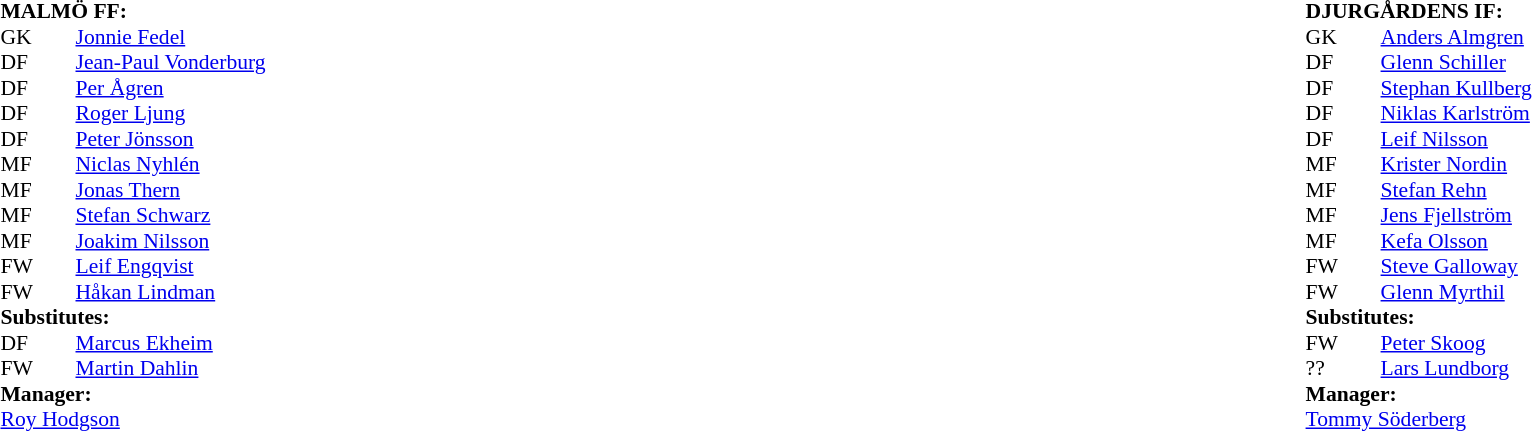<table width="100%">
<tr>
<td valign="top" width="50%"><br><table style="font-size: 90%" cellspacing="0" cellpadding="0">
<tr>
<td colspan="4"><strong>MALMÖ FF:</strong></td>
</tr>
<tr>
<th width="25"></th>
<th width="25"></th>
</tr>
<tr>
<td>GK</td>
<td></td>
<td> <a href='#'>Jonnie Fedel</a></td>
</tr>
<tr>
<td>DF</td>
<td></td>
<td> <a href='#'>Jean-Paul Vonderburg</a></td>
</tr>
<tr>
<td>DF</td>
<td></td>
<td> <a href='#'>Per Ågren</a></td>
</tr>
<tr>
<td>DF</td>
<td></td>
<td> <a href='#'>Roger Ljung</a></td>
</tr>
<tr>
<td>DF</td>
<td></td>
<td> <a href='#'>Peter Jönsson</a></td>
</tr>
<tr>
<td>MF</td>
<td></td>
<td> <a href='#'>Niclas Nyhlén</a></td>
</tr>
<tr>
<td>MF</td>
<td></td>
<td> <a href='#'>Jonas Thern</a></td>
</tr>
<tr>
<td>MF</td>
<td></td>
<td> <a href='#'>Stefan Schwarz</a></td>
</tr>
<tr>
<td>MF</td>
<td></td>
<td> <a href='#'>Joakim Nilsson</a></td>
</tr>
<tr>
<td>FW</td>
<td></td>
<td> <a href='#'>Leif Engqvist</a></td>
</tr>
<tr>
<td>FW</td>
<td></td>
<td> <a href='#'>Håkan Lindman</a></td>
</tr>
<tr>
<td colspan=4><strong>Substitutes:</strong></td>
</tr>
<tr>
<td>DF</td>
<td></td>
<td> <a href='#'>Marcus Ekheim</a></td>
</tr>
<tr>
<td>FW</td>
<td></td>
<td> <a href='#'>Martin Dahlin</a></td>
</tr>
<tr>
<td colspan=4><strong>Manager:</strong></td>
</tr>
<tr>
<td colspan="4"> <a href='#'>Roy Hodgson</a></td>
</tr>
<tr>
</tr>
</table>
</td>
<td valign="top"></td>
<td valign="top" width="50%"><br><table style="font-size: 90%" cellspacing="0" cellpadding="0" align="center">
<tr>
<td colspan="4"><strong>DJURGÅRDENS IF:</strong></td>
</tr>
<tr>
<th width="25"></th>
<th width="25"></th>
</tr>
<tr>
<td>GK</td>
<td></td>
<td> <a href='#'>Anders Almgren</a></td>
</tr>
<tr>
<td>DF</td>
<td></td>
<td> <a href='#'>Glenn Schiller</a></td>
</tr>
<tr>
<td>DF</td>
<td></td>
<td> <a href='#'>Stephan Kullberg</a></td>
</tr>
<tr>
<td>DF</td>
<td></td>
<td> <a href='#'>Niklas Karlström</a></td>
</tr>
<tr>
<td>DF</td>
<td></td>
<td> <a href='#'>Leif Nilsson</a></td>
</tr>
<tr>
<td>MF</td>
<td></td>
<td> <a href='#'>Krister Nordin</a></td>
</tr>
<tr>
<td>MF</td>
<td></td>
<td> <a href='#'>Stefan Rehn</a></td>
</tr>
<tr>
<td>MF</td>
<td></td>
<td> <a href='#'>Jens Fjellström</a></td>
</tr>
<tr>
<td>MF</td>
<td></td>
<td> <a href='#'>Kefa Olsson</a></td>
</tr>
<tr>
<td>FW</td>
<td></td>
<td> <a href='#'>Steve Galloway</a></td>
</tr>
<tr>
<td>FW</td>
<td></td>
<td> <a href='#'>Glenn Myrthil</a></td>
<td></td>
<td></td>
</tr>
<tr>
<td colspan=4><strong>Substitutes:</strong></td>
</tr>
<tr>
<td>FW</td>
<td></td>
<td> <a href='#'>Peter Skoog</a></td>
<td></td>
<td></td>
</tr>
<tr>
<td>??</td>
<td></td>
<td> <a href='#'>Lars Lundborg</a></td>
</tr>
<tr>
<td colspan=4><strong>Manager:</strong></td>
</tr>
<tr>
<td colspan="4"> <a href='#'>Tommy Söderberg</a></td>
</tr>
</table>
</td>
</tr>
</table>
